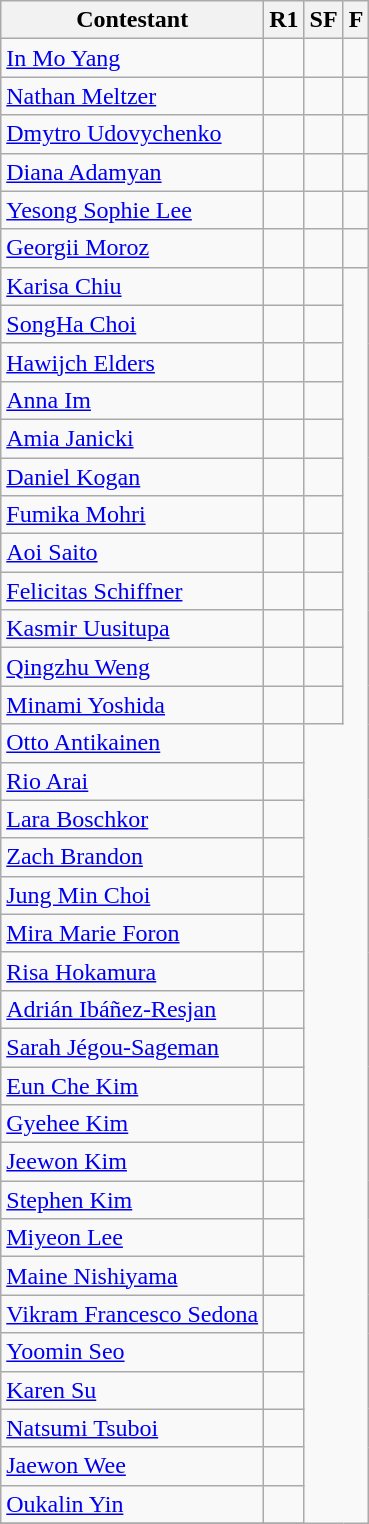<table class="wikitable">
<tr>
<th>Contestant</th>
<th>R1</th>
<th>SF</th>
<th>F</th>
</tr>
<tr>
<td> <a href='#'>In Mo Yang</a></td>
<td></td>
<td></td>
<td></td>
</tr>
<tr>
<td> <a href='#'>Nathan Meltzer</a></td>
<td></td>
<td></td>
<td></td>
</tr>
<tr>
<td> <a href='#'>Dmytro Udovychenko</a></td>
<td></td>
<td></td>
<td></td>
</tr>
<tr>
<td> <a href='#'>Diana Adamyan</a></td>
<td></td>
<td></td>
<td></td>
</tr>
<tr>
<td> <a href='#'>Yesong Sophie Lee</a></td>
<td></td>
<td></td>
<td></td>
</tr>
<tr>
<td> <a href='#'>Georgii Moroz</a></td>
<td></td>
<td></td>
<td></td>
</tr>
<tr>
<td> <a href='#'>Karisa Chiu</a></td>
<td></td>
<td></td>
</tr>
<tr>
<td> <a href='#'>SongHa Choi</a></td>
<td></td>
<td></td>
</tr>
<tr>
<td> <a href='#'>Hawijch Elders</a></td>
<td></td>
<td></td>
</tr>
<tr>
<td> <a href='#'>Anna Im</a></td>
<td></td>
<td></td>
</tr>
<tr>
<td> <a href='#'>Amia Janicki</a></td>
<td></td>
<td></td>
</tr>
<tr>
<td> <a href='#'>Daniel Kogan</a></td>
<td></td>
<td></td>
</tr>
<tr>
<td> <a href='#'>Fumika Mohri</a></td>
<td></td>
<td></td>
</tr>
<tr>
<td> <a href='#'>Aoi Saito</a></td>
<td></td>
<td></td>
</tr>
<tr>
<td> <a href='#'>Felicitas Schiffner</a></td>
<td></td>
<td></td>
</tr>
<tr>
<td> <a href='#'>Kasmir Uusitupa</a></td>
<td></td>
<td></td>
</tr>
<tr>
<td> <a href='#'>Qingzhu Weng</a></td>
<td></td>
<td></td>
</tr>
<tr>
<td> <a href='#'>Minami Yoshida</a></td>
<td></td>
<td></td>
</tr>
<tr>
<td> <a href='#'>Otto Antikainen</a></td>
<td></td>
</tr>
<tr>
<td> <a href='#'>Rio Arai</a></td>
<td></td>
</tr>
<tr>
<td> <a href='#'>Lara Boschkor</a></td>
<td></td>
</tr>
<tr>
<td> <a href='#'>Zach Brandon</a></td>
<td></td>
</tr>
<tr>
<td> <a href='#'>Jung Min Choi</a></td>
<td></td>
</tr>
<tr>
<td>  <a href='#'>Mira Marie Foron</a></td>
<td></td>
</tr>
<tr>
<td> <a href='#'>Risa Hokamura</a></td>
<td></td>
</tr>
<tr>
<td>  <a href='#'>Adrián Ibáñez-Resjan</a></td>
<td></td>
</tr>
<tr>
<td> <a href='#'>Sarah Jégou-Sageman</a></td>
<td></td>
</tr>
<tr>
<td> <a href='#'>Eun Che Kim</a></td>
<td></td>
</tr>
<tr>
<td> <a href='#'>Gyehee Kim</a></td>
<td></td>
</tr>
<tr>
<td> <a href='#'>Jeewon Kim</a></td>
<td></td>
</tr>
<tr>
<td> <a href='#'>Stephen Kim</a></td>
<td></td>
</tr>
<tr>
<td> <a href='#'>Miyeon Lee</a></td>
<td></td>
</tr>
<tr>
<td> <a href='#'>Maine Nishiyama</a></td>
<td></td>
</tr>
<tr>
<td> <a href='#'>Vikram Francesco Sedona</a></td>
<td></td>
</tr>
<tr>
<td> <a href='#'>Yoomin Seo</a></td>
<td></td>
</tr>
<tr>
<td> <a href='#'>Karen Su</a></td>
<td></td>
</tr>
<tr>
<td> <a href='#'>Natsumi Tsuboi</a></td>
<td></td>
</tr>
<tr>
<td> <a href='#'>Jaewon Wee</a></td>
<td></td>
</tr>
<tr>
<td> <a href='#'>Oukalin Yin</a></td>
<td></td>
</tr>
<tr>
</tr>
</table>
